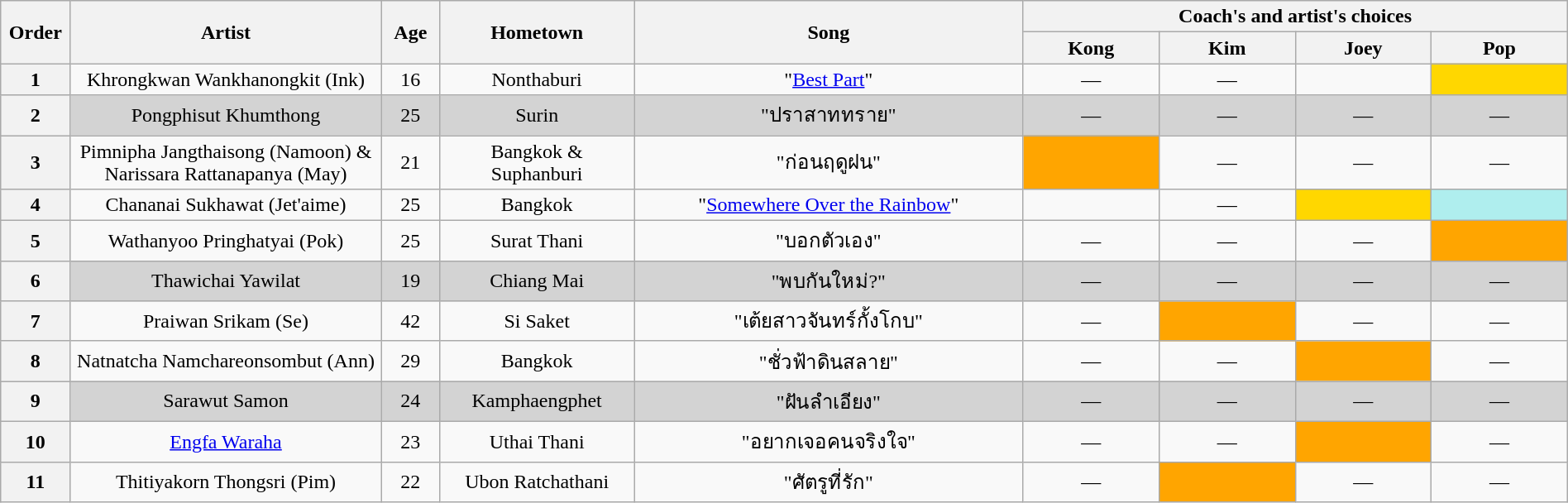<table class="wikitable" style="text-align:center; width:100%;">
<tr>
<th scope="col" rowspan="2" style="width:02%;">Order</th>
<th scope="col" rowspan="2" style="width:16%;">Artist</th>
<th scope="col" rowspan="2" style="width:03%;">Age</th>
<th scope="col" rowspan="2" style="width:10%;">Hometown</th>
<th scope="col" rowspan="2" style="width:20%;">Song</th>
<th scope="col" colspan="4" width="30%">Coach's and artist's choices</th>
</tr>
<tr>
<th style="width:07%;">Kong</th>
<th style="width:07%;">Kim</th>
<th style="width:07%;">Joey</th>
<th style="width:07%;">Pop</th>
</tr>
<tr>
<th>1</th>
<td>Khrongkwan Wankhanongkit (Ink)</td>
<td>16</td>
<td>Nonthaburi</td>
<td>"<a href='#'>Best Part</a>"</td>
<td>—</td>
<td>—</td>
<td></td>
<td style="background:gold;"></td>
</tr>
<tr bgcolor=lightgrey>
<th>2</th>
<td>Pongphisut Khumthong</td>
<td>25</td>
<td>Surin</td>
<td>"ปราสาททราย"</td>
<td>—</td>
<td>—</td>
<td>—</td>
<td>—</td>
</tr>
<tr>
<th>3</th>
<td>Pimnipha Jangthaisong (Namoon) & <br>Narissara Rattanapanya (May)</td>
<td>21</td>
<td>Bangkok & Suphanburi</td>
<td>"ก่อนฤดูฝน"</td>
<td style="background:orange;"></td>
<td>—</td>
<td>—</td>
<td>—</td>
</tr>
<tr>
<th>4</th>
<td>Chananai Sukhawat (Jet'aime)</td>
<td>25</td>
<td>Bangkok</td>
<td>"<a href='#'>Somewhere Over the Rainbow</a>"</td>
<td></td>
<td>—</td>
<td style="background:gold;"></td>
<td style="background:#afeeee;"></td>
</tr>
<tr>
<th>5</th>
<td>Wathanyoo Pringhatyai (Pok)</td>
<td>25</td>
<td>Surat Thani</td>
<td>"บอกตัวเอง"</td>
<td>—</td>
<td>—</td>
<td>—</td>
<td style="background:orange;"></td>
</tr>
<tr bgcolor=lightgrey>
<th>6</th>
<td>Thawichai Yawilat</td>
<td>19</td>
<td>Chiang Mai</td>
<td>"พบกันใหม่?"</td>
<td>—</td>
<td>—</td>
<td>—</td>
<td>—</td>
</tr>
<tr>
<th>7</th>
<td>Praiwan Srikam (Se)</td>
<td>42</td>
<td>Si Saket</td>
<td>"เต้ยสาวจันทร์กั้งโกบ"</td>
<td>—</td>
<td style="background:orange;"></td>
<td>—</td>
<td>—</td>
</tr>
<tr>
<th>8</th>
<td>Natnatcha Namchareonsombut (Ann)</td>
<td>29</td>
<td>Bangkok</td>
<td>"ชั่วฟ้าดินสลาย"</td>
<td>—</td>
<td>—</td>
<td style="background:orange;"></td>
<td>—</td>
</tr>
<tr bgcolor=lightgrey>
<th>9</th>
<td>Sarawut Samon</td>
<td>24</td>
<td>Kamphaengphet</td>
<td>"ฝันลำเอียง"</td>
<td>—</td>
<td>—</td>
<td>—</td>
<td>—</td>
</tr>
<tr>
<th>10</th>
<td><a href='#'>Engfa Waraha</a></td>
<td>23</td>
<td>Uthai Thani</td>
<td>"อยากเจอคนจริงใจ"</td>
<td>—</td>
<td>—</td>
<td style="background:orange;"></td>
<td>—</td>
</tr>
<tr>
<th>11</th>
<td>Thitiyakorn Thongsri (Pim)</td>
<td>22</td>
<td>Ubon Ratchathani</td>
<td>"ศัตรูที่รัก"</td>
<td>—</td>
<td style="background:orange;"></td>
<td>—</td>
<td>—</td>
</tr>
</table>
